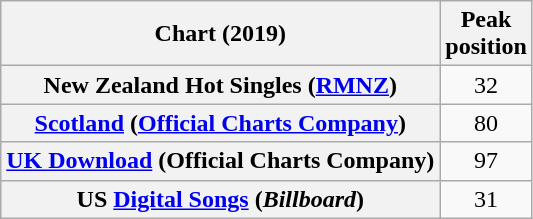<table class="wikitable sortable plainrowheaders" style="text-align:center">
<tr>
<th>Chart (2019)</th>
<th>Peak<br>position</th>
</tr>
<tr>
<th scope="row">New Zealand Hot Singles (<a href='#'>RMNZ</a>)</th>
<td>32</td>
</tr>
<tr>
<th scope="row"><a href='#'>Scotland</a> (<a href='#'>Official Charts Company</a>)</th>
<td>80</td>
</tr>
<tr>
<th scope="row"><a href='#'>UK Download</a> (Official Charts Company)</th>
<td>97</td>
</tr>
<tr>
<th scope="row">US <a href='#'>Digital Songs</a> (<em>Billboard</em>)</th>
<td>31</td>
</tr>
</table>
